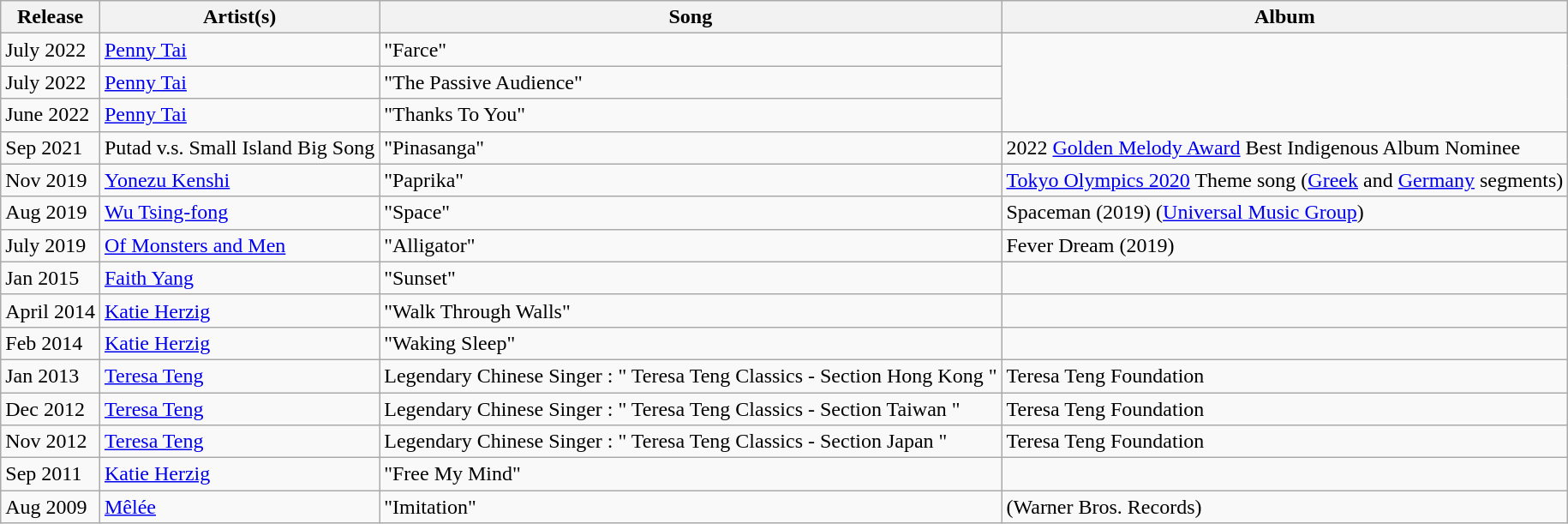<table class="wikitable">
<tr>
<th align="centre">Release</th>
<th align="left">Artist(s)</th>
<th align="left">Song</th>
<th>Album</th>
</tr>
<tr>
<td>July 2022</td>
<td><a href='#'>Penny Tai</a></td>
<td>"Farce"</td>
</tr>
<tr>
<td>July 2022</td>
<td><a href='#'>Penny Tai</a></td>
<td>"The Passive Audience"</td>
</tr>
<tr>
<td>June 2022</td>
<td><a href='#'>Penny Tai</a></td>
<td>"Thanks To You"</td>
</tr>
<tr>
<td>Sep 2021</td>
<td>Putad v.s. Small Island Big Song</td>
<td>"Pinasanga"</td>
<td>2022 <a href='#'>Golden Melody Award</a> Best Indigenous Album Nominee</td>
</tr>
<tr>
<td>Nov 2019</td>
<td><a href='#'>Yonezu Kenshi</a></td>
<td>"Paprika"</td>
<td><a href='#'>Tokyo Olympics 2020</a> Theme song (<a href='#'>Greek</a> and <a href='#'>Germany</a> segments)</td>
</tr>
<tr>
<td>Aug 2019</td>
<td><a href='#'>Wu Tsing-fong</a></td>
<td>"Space"</td>
<td>Spaceman (2019) (<a href='#'>Universal Music Group</a>)</td>
</tr>
<tr>
<td>July 2019</td>
<td><a href='#'>Of Monsters and Men</a></td>
<td>"Alligator"</td>
<td>Fever Dream (2019)</td>
</tr>
<tr>
<td align="centre">Jan 2015</td>
<td align="left"><a href='#'>Faith Yang</a></td>
<td align="left">"Sunset"</td>
<td></td>
</tr>
<tr>
<td align="centre">April 2014</td>
<td align="left"><a href='#'>Katie Herzig</a></td>
<td align="left">"Walk Through Walls"</td>
<td></td>
</tr>
<tr>
<td align="centre">Feb 2014</td>
<td align="left"><a href='#'>Katie Herzig</a></td>
<td align="left">"Waking Sleep"</td>
<td></td>
</tr>
<tr>
<td align="centre">Jan 2013</td>
<td align="left"><a href='#'>Teresa Teng</a></td>
<td align="left">Legendary Chinese Singer : " Teresa Teng Classics - Section Hong Kong "</td>
<td>Teresa Teng Foundation</td>
</tr>
<tr>
<td align="centre">Dec 2012</td>
<td align="left"><a href='#'>Teresa Teng</a></td>
<td align="left">Legendary Chinese Singer : " Teresa Teng Classics - Section Taiwan "</td>
<td>Teresa Teng Foundation</td>
</tr>
<tr>
<td align="centre">Nov 2012</td>
<td align="left"><a href='#'>Teresa Teng</a></td>
<td align="left">Legendary Chinese Singer : " Teresa Teng Classics - Section Japan "</td>
<td>Teresa Teng Foundation</td>
</tr>
<tr>
<td align="centre">Sep 2011</td>
<td align="left"><a href='#'>Katie Herzig</a></td>
<td align="left">"Free My Mind"</td>
<td></td>
</tr>
<tr>
<td align="centre">Aug 2009</td>
<td align="left"><a href='#'>Mêlée</a></td>
<td align="left">"Imitation"</td>
<td>(Warner Bros. Records)</td>
</tr>
</table>
